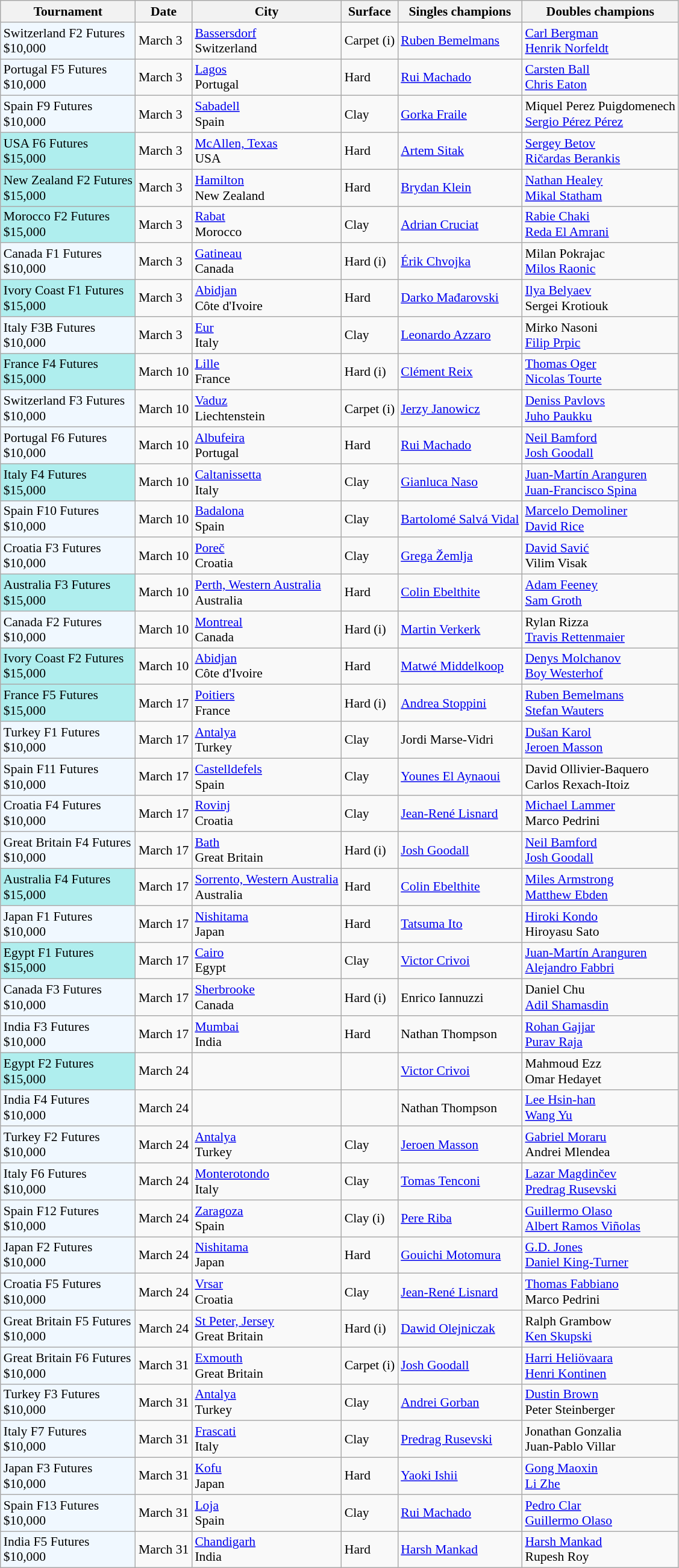<table class="sortable wikitable" style="font-size:90%">
<tr>
<th>Tournament</th>
<th>Date</th>
<th>City</th>
<th>Surface</th>
<th>Singles champions</th>
<th>Doubles champions</th>
</tr>
<tr>
<td style="background:#f0f8ff;">Switzerland F2 Futures<br>$10,000</td>
<td>March 3</td>
<td><a href='#'>Bassersdorf</a><br>Switzerland</td>
<td>Carpet (i)</td>
<td> <a href='#'>Ruben Bemelmans</a></td>
<td> <a href='#'>Carl Bergman</a><br> <a href='#'>Henrik Norfeldt</a></td>
</tr>
<tr>
<td style="background:#f0f8ff;">Portugal F5 Futures<br>$10,000</td>
<td>March 3</td>
<td><a href='#'>Lagos</a><br>Portugal</td>
<td>Hard</td>
<td> <a href='#'>Rui Machado</a></td>
<td> <a href='#'>Carsten Ball</a><br> <a href='#'>Chris Eaton</a></td>
</tr>
<tr>
<td style="background:#f0f8ff;">Spain F9 Futures<br>$10,000</td>
<td>March 3</td>
<td><a href='#'>Sabadell</a><br>Spain</td>
<td>Clay</td>
<td> <a href='#'>Gorka Fraile</a></td>
<td> Miquel Perez Puigdomenech<br> <a href='#'>Sergio Pérez Pérez</a></td>
</tr>
<tr>
<td style="background:#afeeee;">USA F6 Futures<br>$15,000</td>
<td>March 3</td>
<td><a href='#'>McAllen, Texas</a><br>USA</td>
<td>Hard</td>
<td> <a href='#'>Artem Sitak</a></td>
<td> <a href='#'>Sergey Betov</a><br> <a href='#'>Ričardas Berankis</a></td>
</tr>
<tr>
<td style="background:#afeeee;">New Zealand F2 Futures<br>$15,000</td>
<td>March 3</td>
<td><a href='#'>Hamilton</a><br>New Zealand</td>
<td>Hard</td>
<td> <a href='#'>Brydan Klein</a></td>
<td> <a href='#'>Nathan Healey</a><br> <a href='#'>Mikal Statham</a></td>
</tr>
<tr>
<td style="background:#afeeee;">Morocco F2 Futures<br>$15,000</td>
<td>March 3</td>
<td><a href='#'>Rabat</a><br>Morocco</td>
<td>Clay</td>
<td> <a href='#'>Adrian Cruciat</a></td>
<td> <a href='#'>Rabie Chaki</a><br> <a href='#'>Reda El Amrani</a></td>
</tr>
<tr>
<td style="background:#f0f8ff;">Canada F1 Futures<br>$10,000</td>
<td>March 3</td>
<td><a href='#'>Gatineau</a><br>Canada</td>
<td>Hard (i)</td>
<td> <a href='#'>Érik Chvojka</a></td>
<td> Milan Pokrajac<br> <a href='#'>Milos Raonic</a></td>
</tr>
<tr>
<td style="background:#afeeee;">Ivory Coast F1 Futures<br>$15,000</td>
<td>March 3</td>
<td><a href='#'>Abidjan</a><br>Côte d'Ivoire</td>
<td>Hard</td>
<td> <a href='#'>Darko Mađarovski</a></td>
<td> <a href='#'>Ilya Belyaev</a><br> Sergei Krotiouk</td>
</tr>
<tr>
<td style="background:#f0f8ff;">Italy F3B Futures<br>$10,000</td>
<td>March 3</td>
<td><a href='#'>Eur</a><br>Italy</td>
<td>Clay</td>
<td> <a href='#'>Leonardo Azzaro</a></td>
<td> Mirko Nasoni<br> <a href='#'>Filip Prpic</a></td>
</tr>
<tr>
<td style="background:#afeeee;">France F4 Futures<br>$15,000</td>
<td>March 10</td>
<td><a href='#'>Lille</a><br>France</td>
<td>Hard (i)</td>
<td> <a href='#'>Clément Reix</a></td>
<td> <a href='#'>Thomas Oger</a><br> <a href='#'>Nicolas Tourte</a></td>
</tr>
<tr>
<td style="background:#f0f8ff;">Switzerland F3 Futures<br>$10,000</td>
<td>March 10</td>
<td><a href='#'>Vaduz</a><br>Liechtenstein</td>
<td>Carpet (i)</td>
<td> <a href='#'>Jerzy Janowicz</a></td>
<td> <a href='#'>Deniss Pavlovs</a><br> <a href='#'>Juho Paukku</a></td>
</tr>
<tr>
<td style="background:#f0f8ff;">Portugal F6 Futures<br>$10,000</td>
<td>March 10</td>
<td><a href='#'>Albufeira</a><br>Portugal</td>
<td>Hard</td>
<td> <a href='#'>Rui Machado</a></td>
<td> <a href='#'>Neil Bamford</a><br> <a href='#'>Josh Goodall</a></td>
</tr>
<tr>
<td style="background:#afeeee;">Italy F4 Futures<br>$15,000</td>
<td>March 10</td>
<td><a href='#'>Caltanissetta</a><br>Italy</td>
<td>Clay</td>
<td> <a href='#'>Gianluca Naso</a></td>
<td> <a href='#'>Juan-Martín Aranguren</a><br> <a href='#'>Juan-Francisco Spina</a></td>
</tr>
<tr>
<td style="background:#f0f8ff;">Spain F10 Futures<br>$10,000</td>
<td>March 10</td>
<td><a href='#'>Badalona</a><br>Spain</td>
<td>Clay</td>
<td> <a href='#'>Bartolomé Salvá Vidal</a></td>
<td> <a href='#'>Marcelo Demoliner</a><br> <a href='#'>David Rice</a></td>
</tr>
<tr>
<td style="background:#f0f8ff;">Croatia F3 Futures<br>$10,000</td>
<td>March 10</td>
<td><a href='#'>Poreč</a><br>Croatia</td>
<td>Clay</td>
<td> <a href='#'>Grega Žemlja</a></td>
<td> <a href='#'>David Savić</a><br> Vilim Visak</td>
</tr>
<tr>
<td style="background:#afeeee;">Australia F3 Futures<br>$15,000</td>
<td>March 10</td>
<td><a href='#'>Perth, Western Australia</a><br>Australia</td>
<td>Hard</td>
<td> <a href='#'>Colin Ebelthite</a></td>
<td> <a href='#'>Adam Feeney</a><br> <a href='#'>Sam Groth</a></td>
</tr>
<tr>
<td style="background:#f0f8ff;">Canada F2 Futures<br>$10,000</td>
<td>March 10</td>
<td><a href='#'>Montreal</a><br>Canada</td>
<td>Hard (i)</td>
<td> <a href='#'>Martin Verkerk</a></td>
<td> Rylan Rizza<br> <a href='#'>Travis Rettenmaier</a></td>
</tr>
<tr>
<td style="background:#afeeee;">Ivory Coast F2 Futures<br>$15,000</td>
<td>March 10</td>
<td><a href='#'>Abidjan</a><br>Côte d'Ivoire</td>
<td>Hard</td>
<td> <a href='#'>Matwé Middelkoop</a></td>
<td> <a href='#'>Denys Molchanov</a><br> <a href='#'>Boy Westerhof</a></td>
</tr>
<tr>
<td style="background:#afeeee;">France F5 Futures<br>$15,000</td>
<td>March 17</td>
<td><a href='#'>Poitiers</a><br>France</td>
<td>Hard (i)</td>
<td> <a href='#'>Andrea Stoppini</a></td>
<td> <a href='#'>Ruben Bemelmans</a><br> <a href='#'>Stefan Wauters</a></td>
</tr>
<tr>
<td style="background:#f0f8ff;">Turkey F1 Futures<br>$10,000</td>
<td>March 17</td>
<td><a href='#'>Antalya</a><br>Turkey</td>
<td>Clay</td>
<td> Jordi Marse-Vidri</td>
<td> <a href='#'>Dušan Karol</a><br> <a href='#'>Jeroen Masson</a></td>
</tr>
<tr>
<td style="background:#f0f8ff;">Spain F11 Futures<br>$10,000</td>
<td>March 17</td>
<td><a href='#'>Castelldefels</a><br>Spain</td>
<td>Clay</td>
<td> <a href='#'>Younes El Aynaoui</a></td>
<td> David Ollivier-Baquero<br> Carlos Rexach-Itoiz</td>
</tr>
<tr>
<td style="background:#f0f8ff;">Croatia F4 Futures<br>$10,000</td>
<td>March 17</td>
<td><a href='#'>Rovinj</a><br>Croatia</td>
<td>Clay</td>
<td> <a href='#'>Jean-René Lisnard</a></td>
<td> <a href='#'>Michael Lammer</a><br> Marco Pedrini</td>
</tr>
<tr>
<td style="background:#f0f8ff;">Great Britain F4 Futures<br>$10,000</td>
<td>March 17</td>
<td><a href='#'>Bath</a><br>Great Britain</td>
<td>Hard (i)</td>
<td> <a href='#'>Josh Goodall</a></td>
<td> <a href='#'>Neil Bamford</a><br> <a href='#'>Josh Goodall</a></td>
</tr>
<tr>
<td style="background:#afeeee;">Australia F4 Futures<br>$15,000</td>
<td>March 17</td>
<td><a href='#'>Sorrento, Western Australia</a><br>Australia</td>
<td>Hard</td>
<td> <a href='#'>Colin Ebelthite</a></td>
<td> <a href='#'>Miles Armstrong</a><br> <a href='#'>Matthew Ebden</a></td>
</tr>
<tr>
<td style="background:#f0f8ff;">Japan F1 Futures<br>$10,000</td>
<td>March 17</td>
<td><a href='#'>Nishitama</a><br>Japan</td>
<td>Hard</td>
<td> <a href='#'>Tatsuma Ito</a></td>
<td> <a href='#'>Hiroki Kondo</a><br> Hiroyasu Sato</td>
</tr>
<tr>
<td style="background:#afeeee;">Egypt F1 Futures<br>$15,000</td>
<td>March 17</td>
<td><a href='#'>Cairo</a><br>Egypt</td>
<td>Clay</td>
<td> <a href='#'>Victor Crivoi</a></td>
<td> <a href='#'>Juan-Martín Aranguren</a><br> <a href='#'>Alejandro Fabbri</a></td>
</tr>
<tr>
<td style="background:#f0f8ff;">Canada F3 Futures<br>$10,000</td>
<td>March 17</td>
<td><a href='#'>Sherbrooke</a><br>Canada</td>
<td>Hard (i)</td>
<td> Enrico Iannuzzi</td>
<td> Daniel Chu<br> <a href='#'>Adil Shamasdin</a></td>
</tr>
<tr>
<td style="background:#f0f8ff;">India F3 Futures<br>$10,000</td>
<td>March 17</td>
<td><a href='#'>Mumbai</a><br>India</td>
<td>Hard</td>
<td> Nathan Thompson</td>
<td> <a href='#'>Rohan Gajjar</a><br> <a href='#'>Purav Raja</a></td>
</tr>
<tr>
<td style="background:#afeeee;">Egypt F2 Futures<br>$15,000</td>
<td>March 24</td>
<td></td>
<td></td>
<td> <a href='#'>Victor Crivoi</a></td>
<td> Mahmoud Ezz<br> Omar Hedayet</td>
</tr>
<tr>
<td style="background:#f0f8ff;">India F4 Futures<br>$10,000</td>
<td>March 24</td>
<td></td>
<td></td>
<td> Nathan Thompson</td>
<td> <a href='#'>Lee Hsin-han</a><br> <a href='#'>Wang Yu</a></td>
</tr>
<tr>
<td style="background:#f0f8ff;">Turkey F2 Futures<br>$10,000</td>
<td>March 24</td>
<td><a href='#'>Antalya</a><br>Turkey</td>
<td>Clay</td>
<td> <a href='#'>Jeroen Masson</a></td>
<td> <a href='#'>Gabriel Moraru</a><br> Andrei Mlendea</td>
</tr>
<tr>
<td style="background:#f0f8ff;">Italy F6 Futures<br>$10,000</td>
<td>March 24</td>
<td><a href='#'>Monterotondo</a><br>Italy</td>
<td>Clay</td>
<td> <a href='#'>Tomas Tenconi</a></td>
<td> <a href='#'>Lazar Magdinčev</a><br> <a href='#'>Predrag Rusevski</a></td>
</tr>
<tr>
<td style="background:#f0f8ff;">Spain F12 Futures<br>$10,000</td>
<td>March 24</td>
<td><a href='#'>Zaragoza</a><br>Spain</td>
<td>Clay (i)</td>
<td> <a href='#'>Pere Riba</a></td>
<td> <a href='#'>Guillermo Olaso</a><br> <a href='#'>Albert Ramos Viñolas</a></td>
</tr>
<tr>
<td style="background:#f0f8ff;">Japan F2 Futures<br>$10,000</td>
<td>March 24</td>
<td><a href='#'>Nishitama</a><br>Japan</td>
<td>Hard</td>
<td> <a href='#'>Gouichi Motomura</a></td>
<td> <a href='#'>G.D. Jones</a><br> <a href='#'>Daniel King-Turner</a></td>
</tr>
<tr>
<td style="background:#f0f8ff;">Croatia F5 Futures<br>$10,000</td>
<td>March 24</td>
<td><a href='#'>Vrsar</a><br>Croatia</td>
<td>Clay</td>
<td> <a href='#'>Jean-René Lisnard</a></td>
<td> <a href='#'>Thomas Fabbiano</a><br> Marco Pedrini</td>
</tr>
<tr>
<td style="background:#f0f8ff;">Great Britain F5 Futures<br>$10,000</td>
<td>March 24</td>
<td><a href='#'>St Peter, Jersey</a><br>Great Britain</td>
<td>Hard (i)</td>
<td> <a href='#'>Dawid Olejniczak</a></td>
<td> Ralph Grambow<br> <a href='#'>Ken Skupski</a></td>
</tr>
<tr>
<td style="background:#f0f8ff;">Great Britain F6 Futures<br>$10,000</td>
<td>March 31</td>
<td><a href='#'>Exmouth</a><br>Great Britain</td>
<td>Carpet (i)</td>
<td> <a href='#'>Josh Goodall</a></td>
<td> <a href='#'>Harri Heliövaara</a><br> <a href='#'>Henri Kontinen</a></td>
</tr>
<tr>
<td style="background:#f0f8ff;">Turkey F3 Futures<br>$10,000</td>
<td>March 31</td>
<td><a href='#'>Antalya</a><br>Turkey</td>
<td>Clay</td>
<td> <a href='#'>Andrei Gorban</a></td>
<td> <a href='#'>Dustin Brown</a><br> Peter Steinberger</td>
</tr>
<tr>
<td style="background:#f0f8ff;">Italy F7 Futures<br>$10,000</td>
<td>March 31</td>
<td><a href='#'>Frascati</a><br>Italy</td>
<td>Clay</td>
<td> <a href='#'>Predrag Rusevski</a></td>
<td> Jonathan Gonzalia<br> Juan-Pablo Villar</td>
</tr>
<tr>
<td style="background:#f0f8ff;">Japan F3 Futures<br>$10,000</td>
<td>March 31</td>
<td><a href='#'>Kofu</a><br>Japan</td>
<td>Hard</td>
<td> <a href='#'>Yaoki Ishii</a></td>
<td> <a href='#'>Gong Maoxin</a><br> <a href='#'>Li Zhe</a></td>
</tr>
<tr>
<td style="background:#f0f8ff;">Spain F13 Futures<br>$10,000</td>
<td>March 31</td>
<td><a href='#'>Loja</a><br>Spain</td>
<td>Clay</td>
<td> <a href='#'>Rui Machado</a></td>
<td> <a href='#'>Pedro Clar</a><br> <a href='#'>Guillermo Olaso</a></td>
</tr>
<tr>
<td style="background:#f0f8ff;">India F5 Futures<br>$10,000</td>
<td>March 31</td>
<td><a href='#'>Chandigarh</a><br>India</td>
<td>Hard</td>
<td> <a href='#'>Harsh Mankad</a></td>
<td> <a href='#'>Harsh Mankad</a><br> Rupesh Roy</td>
</tr>
</table>
